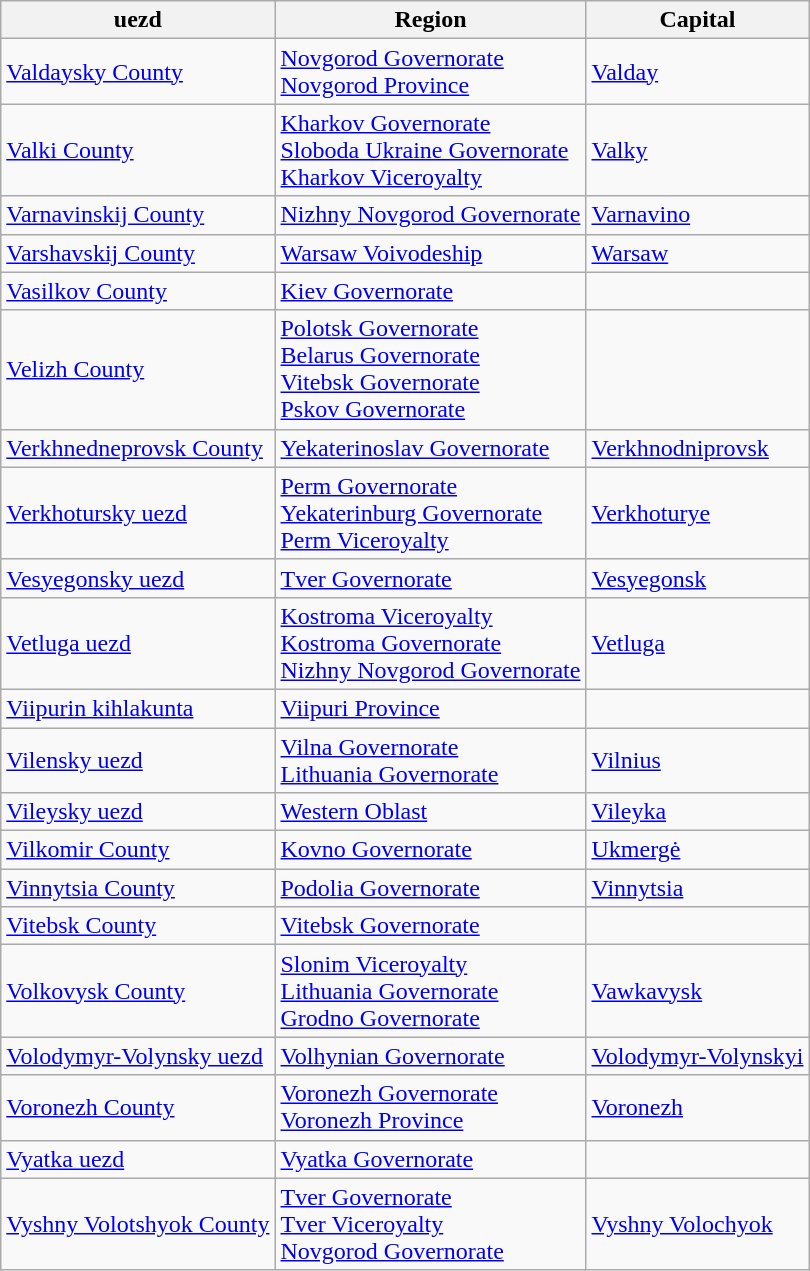<table class="wikitable sortable">
<tr>
<th>uezd</th>
<th>Region</th>
<th>Capital</th>
</tr>
<tr>
<td><a href='#'>Valdaysky County</a></td>
<td><a href='#'>Novgorod Governorate</a><br><a href='#'>Novgorod Province</a></td>
<td><a href='#'>Valday</a></td>
</tr>
<tr>
<td><a href='#'>Valki County</a></td>
<td><a href='#'>Kharkov Governorate</a><br><a href='#'>Sloboda Ukraine Governorate</a><br><a href='#'>Kharkov Viceroyalty</a></td>
<td><a href='#'>Valky</a></td>
</tr>
<tr>
<td><a href='#'>Varnavinskij County</a></td>
<td><a href='#'>Nizhny Novgorod Governorate</a></td>
<td><a href='#'>Varnavino</a></td>
</tr>
<tr>
<td><a href='#'>Varshavskij County</a></td>
<td><a href='#'>Warsaw Voivodeship</a></td>
<td><a href='#'>Warsaw</a></td>
</tr>
<tr>
<td><a href='#'>Vasilkov County</a></td>
<td><a href='#'>Kiev Governorate</a></td>
<td></td>
</tr>
<tr>
<td><a href='#'>Velizh County</a></td>
<td><a href='#'>Polotsk Governorate</a><br><a href='#'>Belarus Governorate</a><br><a href='#'>Vitebsk Governorate</a><br><a href='#'>Pskov Governorate</a></td>
<td></td>
</tr>
<tr>
<td><a href='#'>Verkhnedneprovsk County</a></td>
<td><a href='#'>Yekaterinoslav Governorate</a></td>
<td><a href='#'>Verkhnodniprovsk</a></td>
</tr>
<tr>
<td><a href='#'>Verkhotursky uezd</a></td>
<td><a href='#'>Perm Governorate</a><br><a href='#'>Yekaterinburg Governorate</a><br><a href='#'>Perm Viceroyalty</a></td>
<td><a href='#'>Verkhoturye</a></td>
</tr>
<tr>
<td><a href='#'>Vesyegonsky uezd</a></td>
<td><a href='#'>Tver Governorate</a></td>
<td><a href='#'>Vesyegonsk</a></td>
</tr>
<tr>
<td><a href='#'>Vetluga uezd</a></td>
<td><a href='#'>Kostroma Viceroyalty</a><br><a href='#'>Kostroma Governorate</a><br><a href='#'>Nizhny Novgorod Governorate</a></td>
<td><a href='#'>Vetluga</a></td>
</tr>
<tr>
<td><a href='#'>Viipurin kihlakunta</a></td>
<td><a href='#'>Viipuri Province</a></td>
<td></td>
</tr>
<tr>
<td><a href='#'>Vilensky uezd</a></td>
<td><a href='#'>Vilna Governorate</a><br><a href='#'>Lithuania Governorate</a></td>
<td><a href='#'>Vilnius</a></td>
</tr>
<tr>
<td><a href='#'>Vileysky uezd</a></td>
<td><a href='#'>Western Oblast</a></td>
<td><a href='#'>Vileyka</a></td>
</tr>
<tr>
<td><a href='#'>Vilkomir County</a></td>
<td><a href='#'>Kovno Governorate</a></td>
<td><a href='#'>Ukmergė</a></td>
</tr>
<tr>
<td><a href='#'>Vinnytsia County</a></td>
<td><a href='#'>Podolia Governorate</a></td>
<td><a href='#'>Vinnytsia</a></td>
</tr>
<tr>
<td><a href='#'>Vitebsk County</a></td>
<td><a href='#'>Vitebsk Governorate</a></td>
<td></td>
</tr>
<tr>
<td><a href='#'>Volkovysk County</a></td>
<td><a href='#'>Slonim Viceroyalty</a><br><a href='#'>Lithuania Governorate</a><br><a href='#'>Grodno Governorate</a></td>
<td><a href='#'>Vawkavysk</a></td>
</tr>
<tr>
<td><a href='#'>Volodymyr-Volynsky uezd</a></td>
<td><a href='#'>Volhynian Governorate</a></td>
<td><a href='#'>Volodymyr-Volynskyi</a></td>
</tr>
<tr>
<td><a href='#'>Voronezh County</a></td>
<td><a href='#'>Voronezh Governorate</a><br><a href='#'>Voronezh Province</a></td>
<td><a href='#'>Voronezh</a></td>
</tr>
<tr>
<td><a href='#'>Vyatka uezd</a></td>
<td><a href='#'>Vyatka Governorate</a></td>
<td></td>
</tr>
<tr>
<td><a href='#'>Vyshny Volotshyok County</a></td>
<td><a href='#'>Tver Governorate</a><br><a href='#'>Tver Viceroyalty</a><br><a href='#'>Novgorod Governorate</a></td>
<td><a href='#'>Vyshny Volochyok</a></td>
</tr>
</table>
